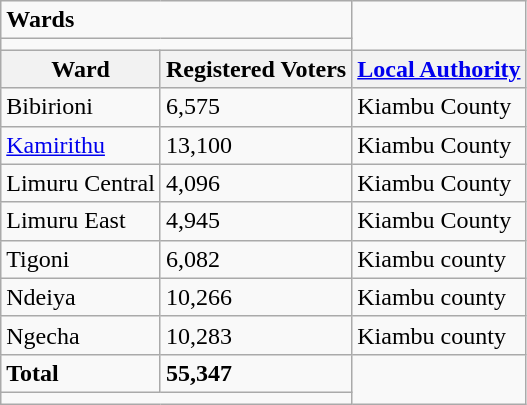<table class="wikitable">
<tr>
<td colspan="2"><strong>Wards</strong></td>
</tr>
<tr>
<td colspan="2"></td>
</tr>
<tr>
<th>Ward</th>
<th>Registered Voters</th>
<th><a href='#'>Local Authority</a></th>
</tr>
<tr>
<td>Bibirioni</td>
<td>6,575</td>
<td>Kiambu County</td>
</tr>
<tr>
<td><a href='#'>Kamirithu</a></td>
<td>13,100</td>
<td>Kiambu County</td>
</tr>
<tr>
<td>Limuru Central</td>
<td>4,096</td>
<td>Kiambu County</td>
</tr>
<tr>
<td>Limuru East</td>
<td>4,945</td>
<td>Kiambu County</td>
</tr>
<tr>
<td>Tigoni</td>
<td>6,082</td>
<td>Kiambu county</td>
</tr>
<tr>
<td>Ndeiya</td>
<td>10,266</td>
<td>Kiambu county</td>
</tr>
<tr>
<td>Ngecha</td>
<td>10,283</td>
<td>Kiambu county</td>
</tr>
<tr>
<td><strong>Total</strong></td>
<td><strong>55,347</strong></td>
</tr>
<tr>
<td colspan="2"></td>
</tr>
</table>
